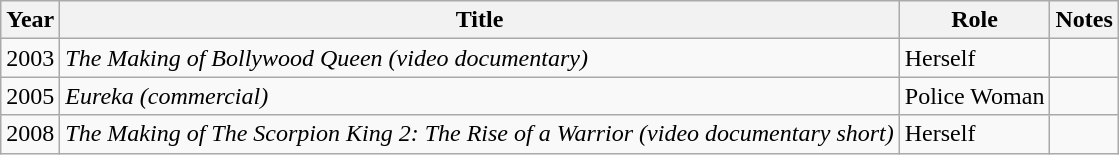<table class="wikitable sortable">
<tr>
<th>Year</th>
<th>Title</th>
<th>Role</th>
<th class="unsortable">Notes</th>
</tr>
<tr>
<td>2003</td>
<td><em>The Making of Bollywood Queen (video documentary)</em></td>
<td>Herself</td>
<td></td>
</tr>
<tr>
<td>2005</td>
<td><em>Eureka (commercial)</em></td>
<td>Police Woman</td>
<td></td>
</tr>
<tr>
<td>2008</td>
<td><em>The Making of The Scorpion King 2: The Rise of a Warrior (video documentary short)</em></td>
<td>Herself</td>
<td></td>
</tr>
</table>
